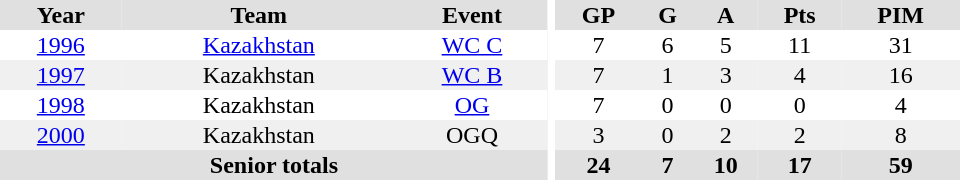<table border="0" cellpadding="1" cellspacing="0" ID="Table3" style="text-align:center; width:40em">
<tr bgcolor="#e0e0e0">
<th>Year</th>
<th>Team</th>
<th>Event</th>
<th rowspan="102" bgcolor="#ffffff"></th>
<th>GP</th>
<th>G</th>
<th>A</th>
<th>Pts</th>
<th>PIM</th>
</tr>
<tr>
<td><a href='#'>1996</a></td>
<td><a href='#'>Kazakhstan</a></td>
<td><a href='#'>WC C</a></td>
<td>7</td>
<td>6</td>
<td>5</td>
<td>11</td>
<td>31</td>
</tr>
<tr bgcolor="#f0f0f0">
<td><a href='#'>1997</a></td>
<td>Kazakhstan</td>
<td><a href='#'>WC B</a></td>
<td>7</td>
<td>1</td>
<td>3</td>
<td>4</td>
<td>16</td>
</tr>
<tr>
<td><a href='#'>1998</a></td>
<td>Kazakhstan</td>
<td><a href='#'>OG</a></td>
<td>7</td>
<td>0</td>
<td>0</td>
<td>0</td>
<td>4</td>
</tr>
<tr bgcolor="#f0f0f0">
<td><a href='#'>2000</a></td>
<td>Kazakhstan</td>
<td>OGQ</td>
<td>3</td>
<td>0</td>
<td>2</td>
<td>2</td>
<td>8</td>
</tr>
<tr bgcolor="#e0e0e0">
<th colspan="3">Senior totals</th>
<th>24</th>
<th>7</th>
<th>10</th>
<th>17</th>
<th>59</th>
</tr>
</table>
